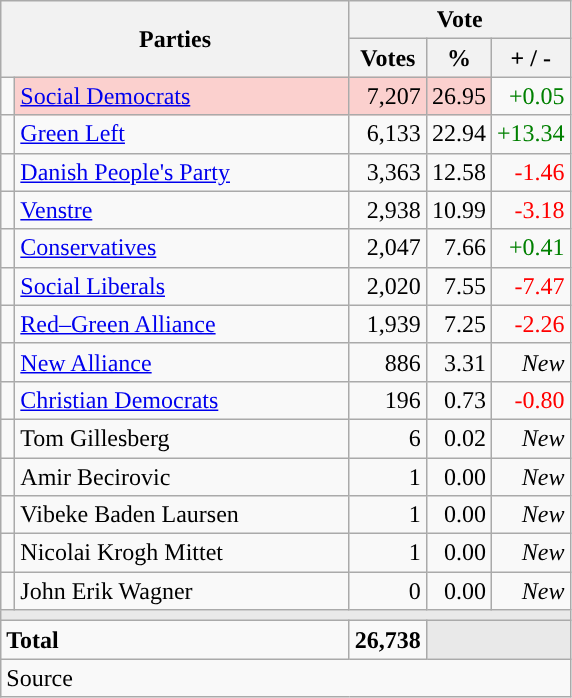<table class="wikitable" style="text-align:right;">
<tr>
<th style="text-align:centre;" rowspan="2" colspan="2" width="225">Parties</th>
<th colspan="3">Vote</th>
</tr>
<tr>
<th width="15">Votes</th>
<th width="15">%</th>
<th width="15">+ / -</th>
</tr>
<tr>
<td width="2" style="color:inherit;background:"></td>
<td bgcolor=#fbd0ce  align="left"><a href='#'>Social Democrats</a></td>
<td bgcolor=#fbd0ce>7,207</td>
<td bgcolor=#fbd0ce>26.95</td>
<td style=color:green;>+0.05</td>
</tr>
<tr>
<td width="2" style="color:inherit;background:"></td>
<td align="left"><a href='#'>Green Left</a></td>
<td>6,133</td>
<td>22.94</td>
<td style=color:green;>+13.34</td>
</tr>
<tr>
<td width="2" style="color:inherit;background:"></td>
<td align="left"><a href='#'>Danish People's Party</a></td>
<td>3,363</td>
<td>12.58</td>
<td style=color:red;>-1.46</td>
</tr>
<tr>
<td width="2" style="color:inherit;background:"></td>
<td align="left"><a href='#'>Venstre</a></td>
<td>2,938</td>
<td>10.99</td>
<td style=color:red;>-3.18</td>
</tr>
<tr>
<td width="2" style="color:inherit;background:"></td>
<td align="left"><a href='#'>Conservatives</a></td>
<td>2,047</td>
<td>7.66</td>
<td style=color:green;>+0.41</td>
</tr>
<tr>
<td width="2" style="color:inherit;background:"></td>
<td align="left"><a href='#'>Social Liberals</a></td>
<td>2,020</td>
<td>7.55</td>
<td style=color:red;>-7.47</td>
</tr>
<tr>
<td width="2" style="color:inherit;background:"></td>
<td align="left"><a href='#'>Red–Green Alliance</a></td>
<td>1,939</td>
<td>7.25</td>
<td style=color:red;>-2.26</td>
</tr>
<tr>
<td width="2" style="color:inherit;background:"></td>
<td align="left"><a href='#'>New Alliance</a></td>
<td>886</td>
<td>3.31</td>
<td><em>New</em></td>
</tr>
<tr>
<td width="2" style="color:inherit;background:"></td>
<td align="left"><a href='#'>Christian Democrats</a></td>
<td>196</td>
<td>0.73</td>
<td style=color:red;>-0.80</td>
</tr>
<tr>
<td width="2" style="color:inherit;background:"></td>
<td align="left">Tom Gillesberg</td>
<td>6</td>
<td>0.02</td>
<td><em>New</em></td>
</tr>
<tr>
<td width="2" style="color:inherit;background:"></td>
<td align="left">Amir Becirovic</td>
<td>1</td>
<td>0.00</td>
<td><em>New</em></td>
</tr>
<tr>
<td width="2" style="color:inherit;background:"></td>
<td align="left">Vibeke Baden Laursen</td>
<td>1</td>
<td>0.00</td>
<td><em>New</em></td>
</tr>
<tr>
<td width="2" style="color:inherit;background:"></td>
<td align="left">Nicolai Krogh Mittet</td>
<td>1</td>
<td>0.00</td>
<td><em>New</em></td>
</tr>
<tr>
<td width="2" style="color:inherit;background:"></td>
<td align="left">John Erik Wagner</td>
<td>0</td>
<td>0.00</td>
<td><em>New</em></td>
</tr>
<tr>
<td colspan="7" bgcolor="#E9E9E9"></td>
</tr>
<tr>
<td align="left" colspan="2"><strong>Total</strong></td>
<td><strong>26,738</strong></td>
<td bgcolor="#E9E9E9" colspan="2"></td>
</tr>
<tr>
<td align="left" colspan="6">Source</td>
</tr>
</table>
